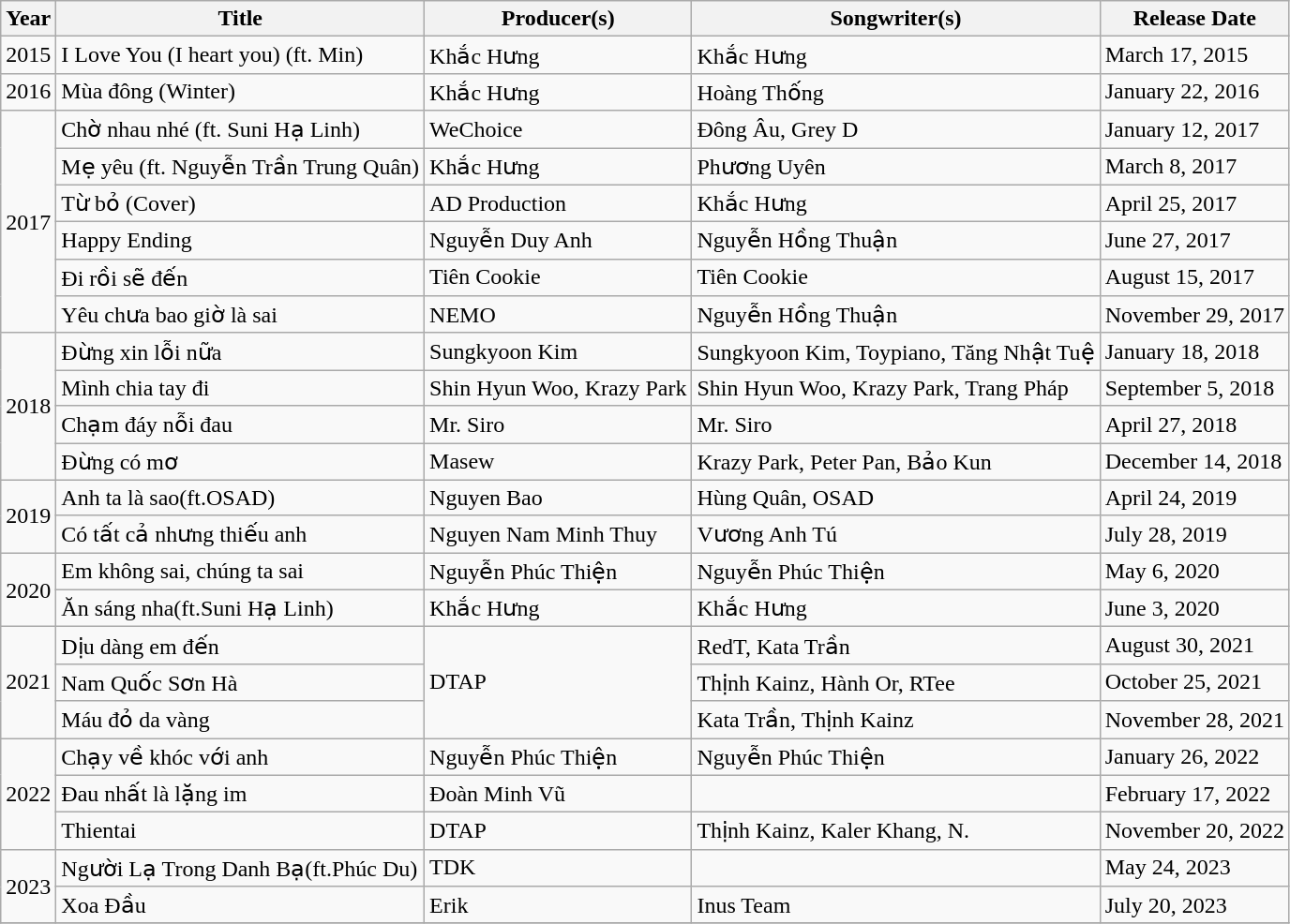<table class="wikitable sortable">
<tr>
<th>Year</th>
<th>Title</th>
<th>Producer(s)</th>
<th>Songwriter(s)</th>
<th>Release Date</th>
</tr>
<tr>
<td rowspan="1">2015</td>
<td>I Love You (I heart you) (ft. Min)</td>
<td>Khắc Hưng</td>
<td>Khắc Hưng</td>
<td>March 17, 2015</td>
</tr>
<tr>
<td rowspan="1">2016</td>
<td>Mùa đông (Winter)</td>
<td>Khắc Hưng</td>
<td>Hoàng Thống</td>
<td>January 22, 2016</td>
</tr>
<tr>
<td rowspan="6">2017</td>
<td>Chờ nhau nhé (ft. Suni Hạ Linh)</td>
<td>WeChoice</td>
<td>Đông Âu, Grey D</td>
<td>January 12, 2017</td>
</tr>
<tr>
<td>Mẹ yêu (ft. Nguyễn Trần Trung Quân)</td>
<td>Khắc Hưng</td>
<td>Phương Uyên</td>
<td>March 8, 2017</td>
</tr>
<tr>
<td>Từ bỏ (Cover)</td>
<td>AD Production</td>
<td>Khắc Hưng</td>
<td>April 25, 2017</td>
</tr>
<tr>
<td>Happy Ending</td>
<td>Nguyễn Duy Anh</td>
<td>Nguyễn Hồng Thuận</td>
<td>June 27, 2017</td>
</tr>
<tr>
<td>Đi rồi sẽ đến</td>
<td>Tiên Cookie</td>
<td>Tiên Cookie</td>
<td>August 15, 2017</td>
</tr>
<tr>
<td>Yêu chưa bao giờ là sai</td>
<td>NEMO</td>
<td>Nguyễn Hồng Thuận</td>
<td>November 29, 2017</td>
</tr>
<tr>
<td rowspan="4">2018</td>
<td>Đừng xin lỗi nữa</td>
<td>Sungkyoon Kim</td>
<td>Sungkyoon Kim, Toypiano, Tăng Nhật Tuệ</td>
<td>January 18, 2018</td>
</tr>
<tr>
<td>Mình chia tay đi</td>
<td>Shin Hyun Woo, Krazy Park</td>
<td>Shin Hyun Woo, Krazy Park, Trang Pháp</td>
<td>September 5, 2018</td>
</tr>
<tr>
<td>Chạm đáy nỗi đau</td>
<td>Mr. Siro</td>
<td>Mr. Siro</td>
<td>April 27, 2018</td>
</tr>
<tr>
<td>Đừng có mơ</td>
<td>Masew</td>
<td>Krazy Park, Peter Pan, Bảo Kun</td>
<td>December 14, 2018</td>
</tr>
<tr>
<td rowspan="2">2019</td>
<td>Anh ta là sao(ft.OSAD)</td>
<td>Nguyen Bao</td>
<td>Hùng Quân, OSAD</td>
<td>April 24, 2019</td>
</tr>
<tr>
<td>Có tất cả nhưng thiếu anh</td>
<td>Nguyen Nam Minh Thuy</td>
<td>Vương Anh Tú</td>
<td>July 28, 2019</td>
</tr>
<tr>
<td rowspan="2">2020</td>
<td>Em không sai, chúng ta sai</td>
<td>Nguyễn Phúc Thiện</td>
<td>Nguyễn Phúc Thiện</td>
<td>May 6, 2020</td>
</tr>
<tr>
<td>Ăn sáng nha(ft.Suni Hạ Linh)</td>
<td>Khắc Hưng</td>
<td>Khắc Hưng</td>
<td>June 3, 2020</td>
</tr>
<tr>
<td rowspan="3">2021</td>
<td>Dịu dàng em đến</td>
<td rowspan="3">DTAP</td>
<td>RedT, Kata Trần</td>
<td>August 30, 2021</td>
</tr>
<tr>
<td>Nam Quốc Sơn Hà</td>
<td>Thịnh Kainz, Hành Or, RTee</td>
<td>October 25, 2021</td>
</tr>
<tr>
<td>Máu đỏ da vàng</td>
<td>Kata Trần, Thịnh Kainz</td>
<td>November 28, 2021</td>
</tr>
<tr>
<td rowspan="3">2022</td>
<td>Chạy về khóc với anh</td>
<td>Nguyễn Phúc Thiện</td>
<td>Nguyễn Phúc Thiện</td>
<td>January 26, 2022</td>
</tr>
<tr>
<td>Đau nhất là lặng im</td>
<td>Đoàn Minh Vũ</td>
<td></td>
<td>February 17, 2022</td>
</tr>
<tr>
<td>Thientai</td>
<td>DTAP</td>
<td>Thịnh Kainz, Kaler Khang, N.</td>
<td>November 20, 2022</td>
</tr>
<tr>
<td rowspan="2">2023</td>
<td>Người Lạ Trong Danh Bạ(ft.Phúc Du)</td>
<td>TDK</td>
<td></td>
<td>May 24, 2023</td>
</tr>
<tr>
<td>Xoa Đầu</td>
<td>Erik</td>
<td>Inus Team</td>
<td>July 20, 2023</td>
</tr>
<tr>
</tr>
</table>
